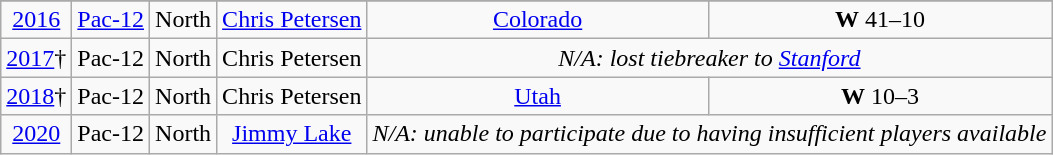<table class="wikitable" style="text-align:center">
<tr>
</tr>
<tr>
<td><a href='#'>2016</a></td>
<td><a href='#'>Pac-12</a></td>
<td>North</td>
<td><a href='#'>Chris Petersen</a></td>
<td><a href='#'>Colorado</a></td>
<td><strong>W</strong> 41–10</td>
</tr>
<tr>
<td><a href='#'>2017</a>†</td>
<td>Pac-12</td>
<td>North</td>
<td>Chris Petersen</td>
<td colspan=2><em>N/A: lost tiebreaker to <a href='#'>Stanford</a></em></td>
</tr>
<tr>
<td><a href='#'>2018</a>†</td>
<td>Pac-12</td>
<td>North</td>
<td>Chris Petersen</td>
<td><a href='#'>Utah</a></td>
<td><strong>W</strong> 10–3</td>
</tr>
<tr>
<td><a href='#'>2020</a></td>
<td>Pac-12</td>
<td>North</td>
<td><a href='#'>Jimmy Lake</a></td>
<td colspan=2><em>N/A: unable to participate due to having insufficient players available</em></td>
</tr>
</table>
